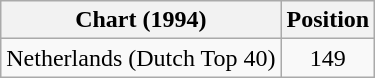<table class="wikitable sortable">
<tr>
<th>Chart (1994)</th>
<th>Position</th>
</tr>
<tr>
<td align="left">Netherlands (Dutch Top 40)</td>
<td align="center">149</td>
</tr>
</table>
